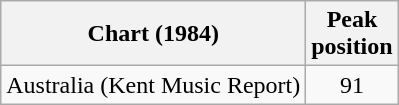<table class="wikitable sortable">
<tr>
<th>Chart (1984)</th>
<th>Peak<br>position</th>
</tr>
<tr>
<td>Australia (Kent Music Report)</td>
<td style="text-align:center;">91</td>
</tr>
</table>
